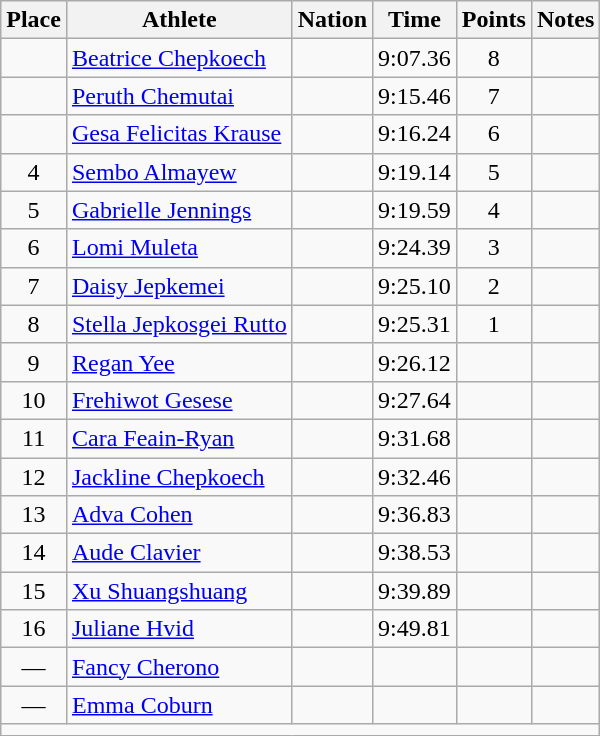<table class="wikitable mw-datatable sortable" style="text-align:center;">
<tr>
<th scope="col">Place</th>
<th scope="col">Athlete</th>
<th scope="col">Nation</th>
<th scope="col">Time</th>
<th scope="col">Points</th>
<th scope="col">Notes</th>
</tr>
<tr>
<td></td>
<td align="left"><a href='#'>Beatrice Chepkoech</a></td>
<td align="left"></td>
<td>9:07.36</td>
<td>8</td>
<td></td>
</tr>
<tr>
<td></td>
<td align="left"><a href='#'>Peruth Chemutai</a></td>
<td align="left"></td>
<td>9:15.46</td>
<td>7</td>
<td></td>
</tr>
<tr>
<td></td>
<td align="left"><a href='#'>Gesa Felicitas Krause</a></td>
<td align="left"></td>
<td>9:16.24</td>
<td>6</td>
<td></td>
</tr>
<tr>
<td>4</td>
<td align="left"><a href='#'>Sembo Almayew</a></td>
<td align="left"></td>
<td>9:19.14</td>
<td>5</td>
<td></td>
</tr>
<tr>
<td>5</td>
<td align="left"><a href='#'>Gabrielle Jennings</a></td>
<td align="left"></td>
<td>9:19.59</td>
<td>4</td>
<td></td>
</tr>
<tr>
<td>6</td>
<td align="left"><a href='#'>Lomi Muleta</a></td>
<td align="left"></td>
<td>9:24.39</td>
<td>3</td>
<td></td>
</tr>
<tr>
<td>7</td>
<td align="left"><a href='#'>Daisy Jepkemei</a></td>
<td align="left"></td>
<td>9:25.10</td>
<td>2</td>
<td></td>
</tr>
<tr>
<td>8</td>
<td align="left"><a href='#'>Stella Jepkosgei Rutto</a></td>
<td align="left"></td>
<td>9:25.31</td>
<td>1</td>
<td></td>
</tr>
<tr>
<td>9</td>
<td align="left"><a href='#'>Regan Yee</a></td>
<td align="left"></td>
<td>9:26.12</td>
<td></td>
<td></td>
</tr>
<tr>
<td>10</td>
<td align="left"><a href='#'>Frehiwot Gesese</a></td>
<td align="left"></td>
<td>9:27.64</td>
<td></td>
<td></td>
</tr>
<tr>
<td>11</td>
<td align="left"><a href='#'>Cara Feain-Ryan</a></td>
<td align="left"></td>
<td>9:31.68</td>
<td></td>
<td></td>
</tr>
<tr>
<td>12</td>
<td align="left"><a href='#'>Jackline Chepkoech</a></td>
<td align="left"></td>
<td>9:32.46</td>
<td></td>
<td></td>
</tr>
<tr>
<td>13</td>
<td align="left"><a href='#'>Adva Cohen</a></td>
<td align="left"></td>
<td>9:36.83</td>
<td></td>
<td></td>
</tr>
<tr>
<td>14</td>
<td align="left"><a href='#'>Aude Clavier</a></td>
<td align="left"></td>
<td>9:38.53</td>
<td></td>
<td></td>
</tr>
<tr>
<td>15</td>
<td align="left"><a href='#'>Xu Shuangshuang</a></td>
<td align="left"></td>
<td>9:39.89</td>
<td></td>
<td></td>
</tr>
<tr>
<td>16</td>
<td align="left"><a href='#'>Juliane Hvid</a></td>
<td align="left"></td>
<td>9:49.81</td>
<td></td>
<td></td>
</tr>
<tr>
<td>—</td>
<td align="left"><a href='#'>Fancy Cherono</a></td>
<td align="left"></td>
<td></td>
<td></td>
<td></td>
</tr>
<tr>
<td>—</td>
<td align="left"><a href='#'>Emma Coburn</a></td>
<td align="left"></td>
<td></td>
<td></td>
<td></td>
</tr>
<tr class="sortbottom">
<td colspan="6"></td>
</tr>
</table>
